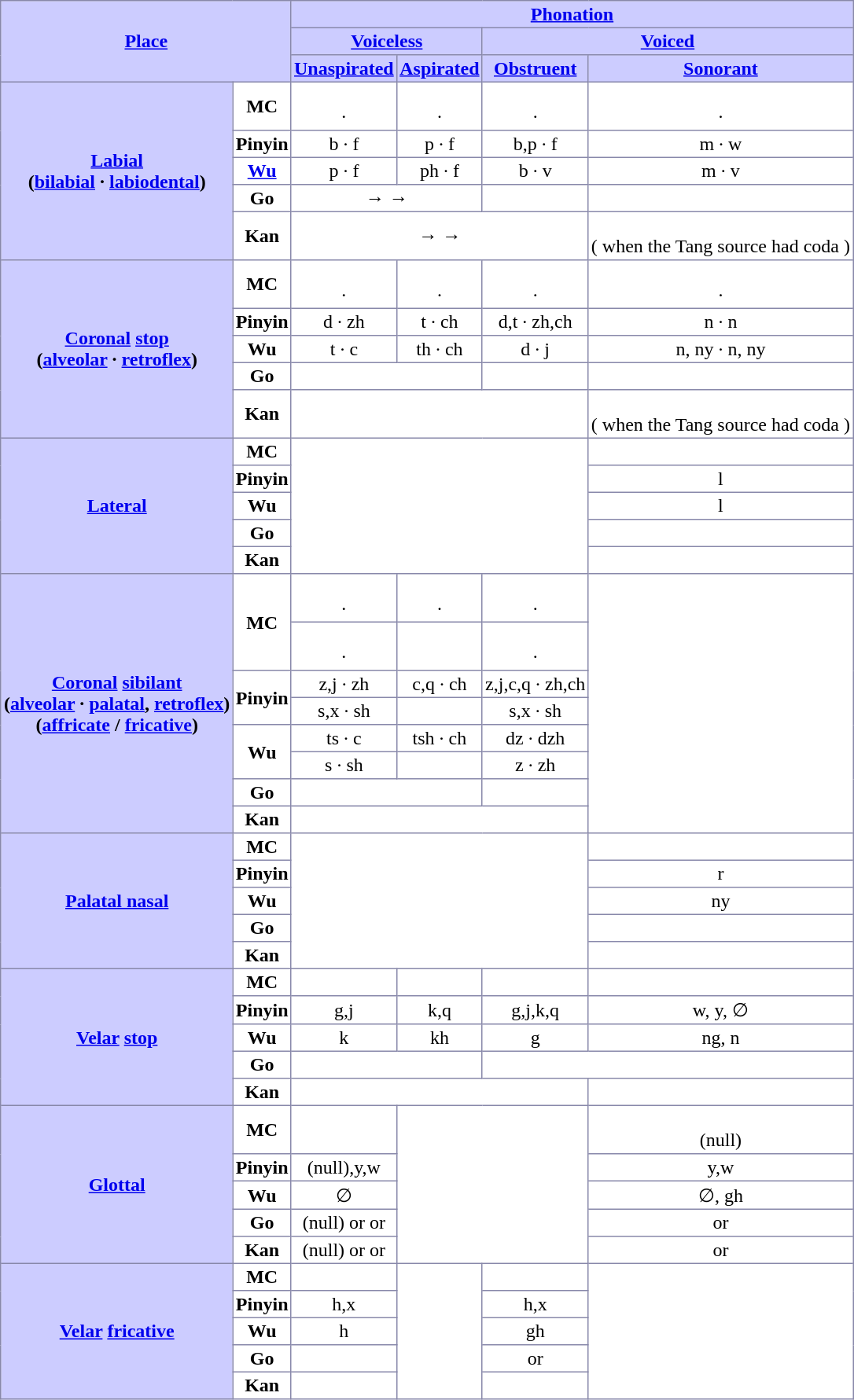<table border="1" style="background: white; border: 1px solid #88a; border-collapse: collapse; margin: auto; text-align: center;" cellspacing="1" cellpadding="2">
<tr style="background: #ccf;">
<th colspan="2" rowspan="3"><a href='#'>Place</a></th>
<th colspan="4"><a href='#'>Phonation</a></th>
</tr>
<tr style="background: #ccf;">
<th colspan="2"><a href='#'>Voiceless</a></th>
<th colspan="2"><a href='#'>Voiced</a></th>
</tr>
<tr style="background: #ccf;">
<th><a href='#'>Unaspirated</a></th>
<th><a href='#'>Aspirated</a></th>
<th><a href='#'>Obstruent</a></th>
<th><a href='#'>Sonorant</a></th>
</tr>
<tr>
<th rowspan="5" style="background: #ccf;"><a href='#'>Labial</a><br>(<a href='#'>bilabial</a> · <a href='#'>labiodental</a>)</th>
<th>MC</th>
<td><br> · </td>
<td><br> · </td>
<td><br> · </td>
<td><br> · </td>
</tr>
<tr>
<th>Pinyin</th>
<td>b · f</td>
<td>p · f</td>
<td>b,p · f</td>
<td>m · w</td>
</tr>
<tr>
<th><a href='#'>Wu</a></th>
<td>p · f</td>
<td>ph · f</td>
<td>b · v</td>
<td>m · v</td>
</tr>
<tr>
<th>Go</th>
<td colspan="2"> →  → </td>
<td></td>
<td></td>
</tr>
<tr>
<th>Kan</th>
<td colspan="3"> →  → </td>
<td><br>( when the Tang source had coda )</td>
</tr>
<tr>
<th rowspan="5" style="background: #ccf;"><a href='#'>Coronal</a> <a href='#'>stop</a><br>(<a href='#'>alveolar</a> · <a href='#'>retroflex</a>)</th>
<th>MC</th>
<td><br> · </td>
<td><br> · </td>
<td><br> · </td>
<td><br> · </td>
</tr>
<tr>
<th>Pinyin</th>
<td>d · zh</td>
<td>t · ch</td>
<td>d,t · zh,ch</td>
<td>n · n</td>
</tr>
<tr>
<th>Wu</th>
<td>t · c</td>
<td>th · ch</td>
<td>d · j</td>
<td>n, ny · n, ny</td>
</tr>
<tr>
<th>Go</th>
<td colspan="2"></td>
<td></td>
<td></td>
</tr>
<tr>
<th>Kan</th>
<td colspan="3"></td>
<td><br>( when the Tang source had coda )</td>
</tr>
<tr>
<th rowspan="5" style="background: #ccf;"><a href='#'>Lateral</a></th>
<th>MC</th>
<td colspan="3" rowspan="5"></td>
<td><br></td>
</tr>
<tr>
<th>Pinyin</th>
<td>l</td>
</tr>
<tr>
<th>Wu</th>
<td>l</td>
</tr>
<tr>
<th>Go</th>
<td></td>
</tr>
<tr>
<th>Kan</th>
<td></td>
</tr>
<tr>
<th rowspan="8" style="background: #ccf;"><a href='#'>Coronal</a> <a href='#'>sibilant</a><br>(<a href='#'>alveolar</a> · <a href='#'>palatal</a>, <a href='#'>retroflex</a>)<br>(<a href='#'>affricate</a> / <a href='#'>fricative</a>)</th>
<th rowspan="2">MC</th>
<td><br> · </td>
<td><br> · </td>
<td><br> · </td>
<td rowspan="8"></td>
</tr>
<tr>
<td><br> · </td>
<td></td>
<td><br> · </td>
</tr>
<tr>
<th rowspan="2">Pinyin</th>
<td>z,j · zh</td>
<td>c,q · ch</td>
<td>z,j,c,q · zh,ch</td>
</tr>
<tr>
<td>s,x · sh</td>
<td></td>
<td>s,x · sh</td>
</tr>
<tr>
<th rowspan="2">Wu</th>
<td>ts · c</td>
<td>tsh · ch</td>
<td>dz · dzh</td>
</tr>
<tr>
<td>s · sh</td>
<th></th>
<td>z · zh</td>
</tr>
<tr>
<th>Go</th>
<td colspan="2"></td>
<td></td>
</tr>
<tr>
<th>Kan</th>
<td colspan="3"></td>
</tr>
<tr>
<th rowspan="5" style="background: #ccf;"><a href='#'>Palatal nasal</a></th>
<th>MC</th>
<td colspan="3" rowspan="5"></td>
<td><br></td>
</tr>
<tr>
<th>Pinyin</th>
<td>r</td>
</tr>
<tr>
<th>Wu</th>
<td>ny</td>
</tr>
<tr>
<th>Go</th>
<td></td>
</tr>
<tr>
<th>Kan</th>
<td></td>
</tr>
<tr>
<th rowspan="5" style="background: #ccf;"><a href='#'>Velar</a> <a href='#'>stop</a></th>
<th>MC</th>
<td><br></td>
<td><br></td>
<td><br></td>
<td><br></td>
</tr>
<tr>
<th>Pinyin</th>
<td>g,j</td>
<td>k,q</td>
<td>g,j,k,q</td>
<td>w, y, ∅</td>
</tr>
<tr>
<th>Wu</th>
<td>k</td>
<td>kh</td>
<td>g</td>
<td>ng, n</td>
</tr>
<tr>
<th>Go</th>
<td colspan="2"></td>
<td colspan="2"></td>
</tr>
<tr>
<th>Kan</th>
<td colspan="3"></td>
<td></td>
</tr>
<tr>
<th rowspan="5" style="background: #ccf;"><a href='#'>Glottal</a></th>
<th>MC</th>
<td><br></td>
<td colspan="2" rowspan="5"></td>
<td><br>(null)</td>
</tr>
<tr>
<th>Pinyin</th>
<td>(null),y,w</td>
<td>y,w</td>
</tr>
<tr>
<th>Wu</th>
<td>∅</td>
<td>∅, gh</td>
</tr>
<tr>
<th>Go</th>
<td>(null) or  or </td>
<td> or </td>
</tr>
<tr>
<th>Kan</th>
<td>(null) or  or </td>
<td> or </td>
</tr>
<tr>
<th rowspan="5" style="background: #ccf;"><a href='#'>Velar</a> <a href='#'>fricative</a></th>
<th>MC</th>
<td><br></td>
<td rowspan="5"></td>
<td><br></td>
<td rowspan="5"></td>
</tr>
<tr>
<th>Pinyin</th>
<td>h,x</td>
<td>h,x</td>
</tr>
<tr>
<th>Wu</th>
<td>h</td>
<td>gh</td>
</tr>
<tr>
<th>Go</th>
<td></td>
<td> or </td>
</tr>
<tr>
<th>Kan</th>
<td></td>
<td></td>
</tr>
</table>
